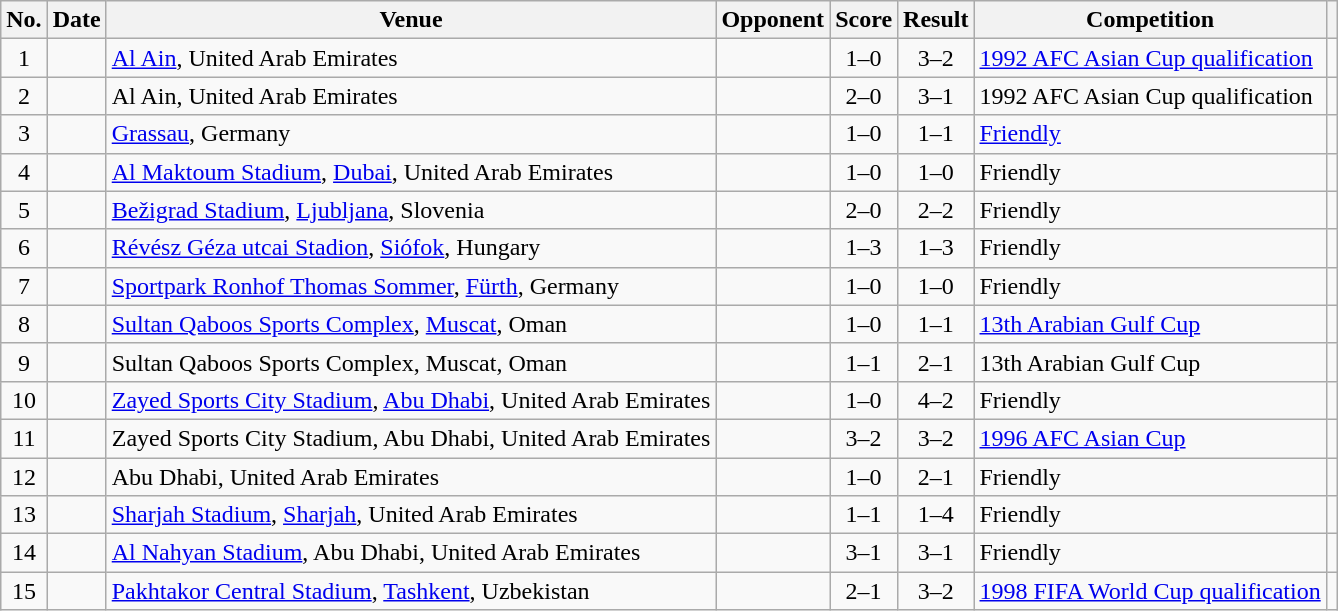<table class="wikitable sortable">
<tr>
<th scope="col">No.</th>
<th scope="col">Date</th>
<th scope="col">Venue</th>
<th scope="col">Opponent</th>
<th scope="col">Score</th>
<th scope="col">Result</th>
<th scope="col">Competition</th>
<th scope="col" class="unsortable"></th>
</tr>
<tr>
<td style="text-align:center">1</td>
<td></td>
<td><a href='#'>Al Ain</a>, United Arab Emirates</td>
<td></td>
<td style="text-align:center">1–0</td>
<td style="text-align:center">3–2</td>
<td><a href='#'>1992 AFC Asian Cup qualification</a></td>
<td></td>
</tr>
<tr>
<td style="text-align:center">2</td>
<td></td>
<td>Al Ain, United Arab Emirates</td>
<td></td>
<td style="text-align:center">2–0</td>
<td style="text-align:center">3–1</td>
<td>1992 AFC Asian Cup qualification</td>
<td></td>
</tr>
<tr>
<td style="text-align:center">3</td>
<td></td>
<td><a href='#'>Grassau</a>, Germany</td>
<td></td>
<td style="text-align:center">1–0</td>
<td style="text-align:center">1–1</td>
<td><a href='#'>Friendly</a></td>
<td></td>
</tr>
<tr>
<td style="text-align:center">4</td>
<td></td>
<td><a href='#'>Al Maktoum Stadium</a>, <a href='#'>Dubai</a>, United Arab Emirates</td>
<td></td>
<td style="text-align:center">1–0</td>
<td style="text-align:center">1–0</td>
<td>Friendly</td>
<td></td>
</tr>
<tr>
<td style="text-align:center">5</td>
<td></td>
<td><a href='#'>Bežigrad Stadium</a>, <a href='#'>Ljubljana</a>, Slovenia</td>
<td></td>
<td style="text-align:center">2–0</td>
<td style="text-align:center">2–2</td>
<td>Friendly</td>
<td></td>
</tr>
<tr>
<td style="text-align:center">6</td>
<td></td>
<td><a href='#'>Révész Géza utcai Stadion</a>, <a href='#'>Siófok</a>, Hungary</td>
<td></td>
<td style="text-align:center">1–3</td>
<td style="text-align:center">1–3</td>
<td>Friendly</td>
<td></td>
</tr>
<tr>
<td style="text-align:center">7</td>
<td></td>
<td><a href='#'>Sportpark Ronhof Thomas Sommer</a>, <a href='#'>Fürth</a>, Germany</td>
<td></td>
<td style="text-align:center">1–0</td>
<td style="text-align:center">1–0</td>
<td>Friendly</td>
<td></td>
</tr>
<tr>
<td style="text-align:center">8</td>
<td></td>
<td><a href='#'>Sultan Qaboos Sports Complex</a>, <a href='#'>Muscat</a>, Oman</td>
<td></td>
<td style="text-align:center">1–0</td>
<td style="text-align:center">1–1</td>
<td><a href='#'>13th Arabian Gulf Cup</a></td>
<td></td>
</tr>
<tr>
<td style="text-align:center">9</td>
<td></td>
<td>Sultan Qaboos Sports Complex, Muscat, Oman</td>
<td></td>
<td style="text-align:center">1–1</td>
<td style="text-align:center">2–1</td>
<td>13th Arabian Gulf Cup</td>
<td></td>
</tr>
<tr>
<td style="text-align:center">10</td>
<td></td>
<td><a href='#'>Zayed Sports City Stadium</a>, <a href='#'>Abu Dhabi</a>, United Arab Emirates</td>
<td></td>
<td style="text-align:center">1–0</td>
<td style="text-align:center">4–2</td>
<td>Friendly</td>
<td></td>
</tr>
<tr>
<td style="text-align:center">11</td>
<td></td>
<td>Zayed Sports City Stadium, Abu Dhabi, United Arab Emirates</td>
<td></td>
<td style="text-align:center">3–2</td>
<td style="text-align:center">3–2</td>
<td><a href='#'>1996 AFC Asian Cup</a></td>
<td></td>
</tr>
<tr>
<td style="text-align:center">12</td>
<td></td>
<td>Abu Dhabi, United Arab Emirates</td>
<td></td>
<td style="text-align:center">1–0</td>
<td style="text-align:center">2–1</td>
<td>Friendly</td>
<td></td>
</tr>
<tr>
<td style="text-align:center">13</td>
<td></td>
<td><a href='#'>Sharjah Stadium</a>, <a href='#'>Sharjah</a>, United Arab Emirates</td>
<td></td>
<td style="text-align:center">1–1</td>
<td style="text-align:center">1–4</td>
<td>Friendly</td>
<td></td>
</tr>
<tr>
<td style="text-align:center">14</td>
<td></td>
<td><a href='#'>Al Nahyan Stadium</a>, Abu Dhabi, United Arab Emirates</td>
<td></td>
<td style="text-align:center">3–1</td>
<td style="text-align:center">3–1</td>
<td>Friendly</td>
<td></td>
</tr>
<tr>
<td style="text-align:center">15</td>
<td></td>
<td><a href='#'>Pakhtakor Central Stadium</a>, <a href='#'>Tashkent</a>, Uzbekistan</td>
<td></td>
<td style="text-align:center">2–1</td>
<td style="text-align:center">3–2</td>
<td><a href='#'>1998 FIFA World Cup qualification</a></td>
<td></td>
</tr>
</table>
